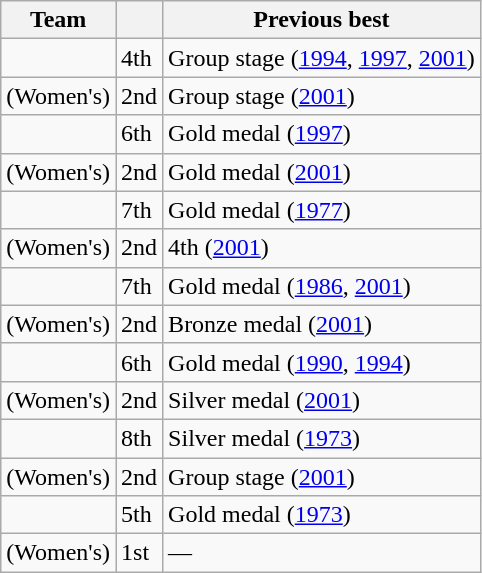<table class="wikitable">
<tr>
<th>Team</th>
<th></th>
<th>Previous best</th>
</tr>
<tr>
<td></td>
<td>4th</td>
<td>Group stage (<a href='#'>1994</a>, <a href='#'>1997</a>, <a href='#'>2001</a>)</td>
</tr>
<tr>
<td> (Women's)</td>
<td>2nd</td>
<td>Group stage (<a href='#'>2001</a>)</td>
</tr>
<tr>
<td></td>
<td>6th</td>
<td>Gold medal (<a href='#'>1997</a>)</td>
</tr>
<tr>
<td> (Women's)</td>
<td>2nd</td>
<td>Gold medal (<a href='#'>2001</a>)</td>
</tr>
<tr>
<td></td>
<td>7th</td>
<td>Gold medal (<a href='#'>1977</a>)</td>
</tr>
<tr>
<td> (Women's)</td>
<td>2nd</td>
<td>4th (<a href='#'>2001</a>)</td>
</tr>
<tr>
<td></td>
<td>7th</td>
<td>Gold medal (<a href='#'>1986</a>, <a href='#'>2001</a>)</td>
</tr>
<tr>
<td> (Women's)</td>
<td>2nd</td>
<td>Bronze medal (<a href='#'>2001</a>)</td>
</tr>
<tr>
<td></td>
<td>6th</td>
<td>Gold medal (<a href='#'>1990</a>, <a href='#'>1994</a>)</td>
</tr>
<tr>
<td> (Women's)</td>
<td>2nd</td>
<td>Silver medal (<a href='#'>2001</a>)</td>
</tr>
<tr>
<td></td>
<td>8th</td>
<td>Silver medal (<a href='#'>1973</a>)</td>
</tr>
<tr>
<td> (Women's)</td>
<td>2nd</td>
<td>Group stage (<a href='#'>2001</a>)</td>
</tr>
<tr>
<td></td>
<td>5th</td>
<td>Gold medal (<a href='#'>1973</a>)</td>
</tr>
<tr>
<td> (Women's)</td>
<td>1st</td>
<td>—</td>
</tr>
</table>
